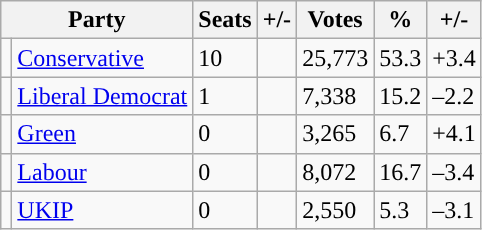<table class="wikitable sortable">
<tr>
<th colspan="2">Party</th>
<th>Seats</th>
<th>+/-</th>
<th>Votes</th>
<th>%</th>
<th>+/-</th>
</tr>
<tr>
<td style="background-color: "></td>
<td><a href='#'>Conservative</a></td>
<td>10</td>
<td></td>
<td>25,773</td>
<td>53.3</td>
<td><span>+3.4</span></td>
</tr>
<tr>
<td style="background-color: "></td>
<td><a href='#'>Liberal Democrat</a></td>
<td>1</td>
<td></td>
<td>7,338</td>
<td>15.2</td>
<td><span>–2.2</span></td>
</tr>
<tr>
<td style="background-color: "></td>
<td><a href='#'>Green</a></td>
<td>0</td>
<td></td>
<td>3,265</td>
<td>6.7</td>
<td><span>+4.1</span></td>
</tr>
<tr>
<td style="background-color: "></td>
<td><a href='#'>Labour</a></td>
<td>0</td>
<td></td>
<td>8,072</td>
<td>16.7</td>
<td><span>–3.4</span></td>
</tr>
<tr>
<td style="background-color: "></td>
<td><a href='#'>UKIP</a></td>
<td>0</td>
<td></td>
<td>2,550</td>
<td>5.3</td>
<td><span>–3.1</span></td>
</tr>
</table>
